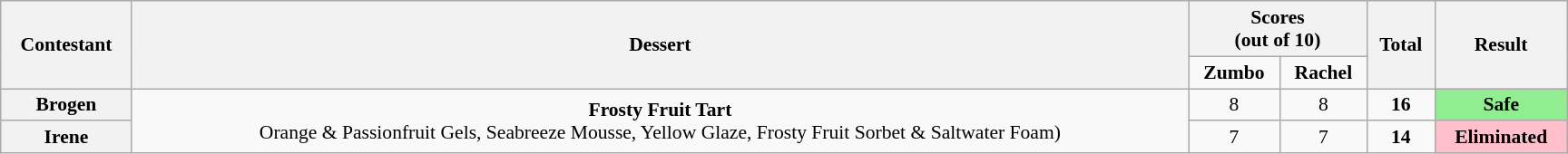<table class="wikitable plainrowheaders" style="text-align:center; font-size:90%; width:80em;">
<tr>
<th rowspan="2">Contestant</th>
<th rowspan="2">Dessert</th>
<th colspan="2">Scores<br>(out of 10)</th>
<th rowspan="2">Total<br></th>
<th rowspan="2">Result</th>
</tr>
<tr>
<td><strong>Zumbo</strong></td>
<td><strong>Rachel</strong></td>
</tr>
<tr>
<th>Brogen</th>
<td rowspan="2"><strong>Frosty Fruit Tart</strong><br> Orange & Passionfruit Gels, Seabreeze Mousse, Yellow Glaze, Frosty Fruit Sorbet & Saltwater Foam)</td>
<td>8</td>
<td>8</td>
<td><strong>16</strong></td>
<td style="background:lightgreen;"><strong>Safe</strong></td>
</tr>
<tr>
<th>Irene</th>
<td>7</td>
<td>7</td>
<td><strong>14</strong></td>
<td style="background:pink;"><strong>Eliminated</strong></td>
</tr>
</table>
